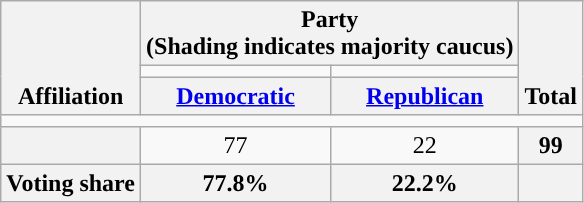<table class=wikitable style="text-align:center">
<tr style="vertical-align:bottom;">
<th rowspan=3>Affiliation</th>
<th colspan=2>Party <div>(Shading indicates majority caucus)</div></th>
<th rowspan=3>Total</th>
</tr>
<tr style="height:5px">
<td style="background-color:"></td>
<td style="background-color:"></td>
</tr>
<tr>
<th><a href='#'>Democratic</a></th>
<th><a href='#'>Republican</a></th>
</tr>
<tr>
<td colspan=5></td>
</tr>
<tr>
<th nowrap style="font-size:80%"></th>
<td>77</td>
<td>22</td>
<th>99</th>
</tr>
<tr>
<th>Voting share</th>
<th>77.8%</th>
<th>22.2%</th>
<th colspan=2></th>
</tr>
</table>
